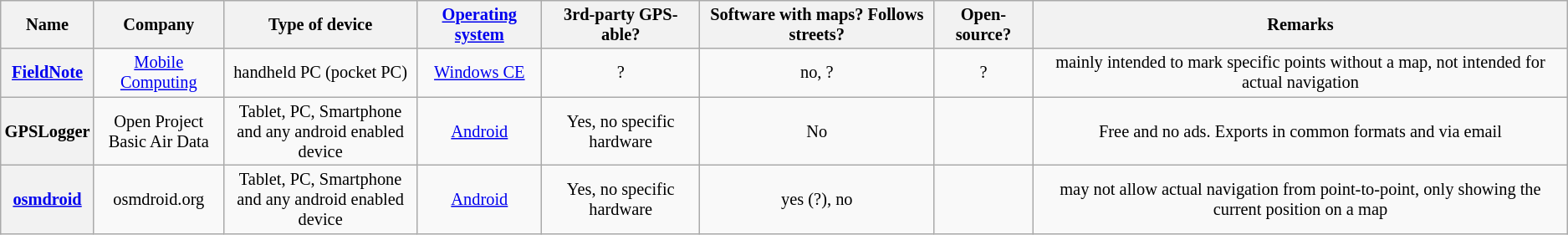<table class="wikitable sortable" style="font-size: 85%; text-align: center; width: auto;">
<tr>
<th>Name</th>
<th>Company</th>
<th>Type of device</th>
<th><a href='#'>Operating system</a></th>
<th>3rd-party GPS-able?</th>
<th>Software with maps? Follows streets?</th>
<th>Open-source?</th>
<th>Remarks</th>
</tr>
<tr>
<th><a href='#'>FieldNote</a></th>
<td><a href='#'>Mobile Computing</a></td>
<td>handheld PC (pocket PC)</td>
<td><a href='#'>Windows CE</a></td>
<td>?</td>
<td>no, ?</td>
<td>?</td>
<td>mainly intended to mark specific points without a map, not intended for actual navigation</td>
</tr>
<tr>
<th>GPSLogger</th>
<td>Open Project<br>Basic Air Data</td>
<td>Tablet, PC, Smartphone<br>and any android enabled device</td>
<td><a href='#'>Android</a></td>
<td>Yes, no specific hardware</td>
<td>No</td>
<td></td>
<td>Free and no ads. Exports in common formats and via email</td>
</tr>
<tr>
<th><a href='#'>osmdroid</a></th>
<td>osmdroid.org</td>
<td>Tablet, PC, Smartphone<br>and any android enabled device</td>
<td><a href='#'>Android</a></td>
<td>Yes, no specific hardware</td>
<td>yes (?), no</td>
<td></td>
<td>may not allow actual navigation from point-to-point, only showing the current position on a map</td>
</tr>
</table>
